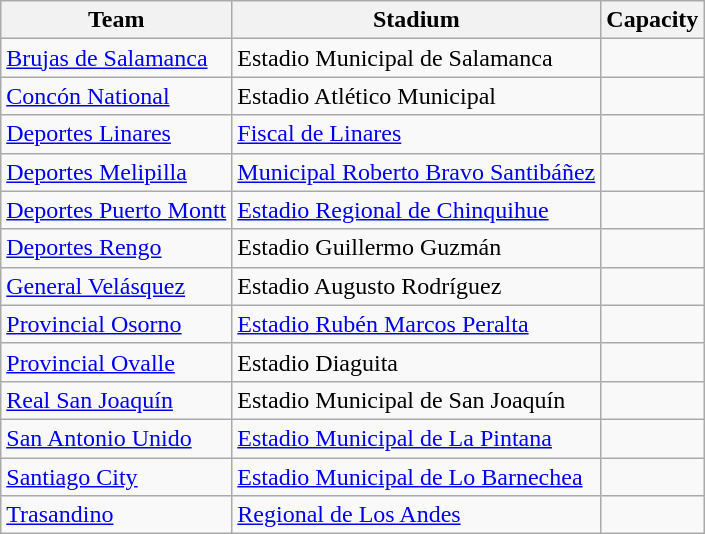<table class="wikitable sortable" style="text-align: left;">
<tr>
<th>Team</th>
<th>Stadium</th>
<th>Capacity</th>
</tr>
<tr>
<td><a href='#'>Brujas de Salamanca</a></td>
<td>Estadio Municipal de Salamanca</td>
<td></td>
</tr>
<tr>
<td><a href='#'>Concón National</a></td>
<td>Estadio Atlético Municipal</td>
<td></td>
</tr>
<tr>
<td><a href='#'>Deportes Linares</a></td>
<td><a href='#'>Fiscal de Linares</a></td>
<td></td>
</tr>
<tr>
<td><a href='#'>Deportes Melipilla</a></td>
<td><a href='#'>Municipal Roberto Bravo Santibáñez</a></td>
<td></td>
</tr>
<tr>
<td><a href='#'>Deportes Puerto Montt</a></td>
<td><a href='#'>Estadio Regional de Chinquihue</a></td>
<td></td>
</tr>
<tr>
<td><a href='#'>Deportes Rengo</a></td>
<td>Estadio Guillermo Guzmán</td>
<td></td>
</tr>
<tr>
<td><a href='#'>General Velásquez</a></td>
<td>Estadio Augusto Rodríguez</td>
<td></td>
</tr>
<tr>
<td><a href='#'>Provincial Osorno</a></td>
<td><a href='#'>Estadio Rubén Marcos Peralta</a></td>
<td></td>
</tr>
<tr>
<td><a href='#'>Provincial Ovalle</a></td>
<td>Estadio Diaguita</td>
<td></td>
</tr>
<tr>
<td><a href='#'>Real San Joaquín</a></td>
<td>Estadio Municipal de San Joaquín</td>
<td></td>
</tr>
<tr>
<td><a href='#'>San Antonio Unido</a></td>
<td><a href='#'>Estadio Municipal de La Pintana</a></td>
<td></td>
</tr>
<tr>
<td><a href='#'>Santiago City</a></td>
<td><a href='#'>Estadio Municipal de Lo Barnechea</a></td>
<td></td>
</tr>
<tr>
<td><a href='#'>Trasandino</a></td>
<td><a href='#'>Regional de Los Andes</a></td>
<td></td>
</tr>
</table>
